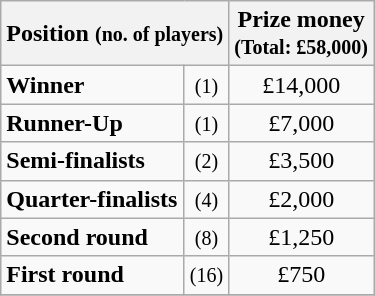<table class="wikitable">
<tr>
<th colspan=2>Position <small>(no. of players)</small></th>
<th>Prize money<br><small>(Total: £58,000)</small></th>
</tr>
<tr>
<td><strong>Winner</strong></td>
<td align=center><small>(1)</small></td>
<td align=center>£14,000</td>
</tr>
<tr>
<td><strong>Runner-Up</strong></td>
<td align=center><small>(1)</small></td>
<td align=center>£7,000</td>
</tr>
<tr>
<td><strong>Semi-finalists</strong></td>
<td align=center><small>(2)</small></td>
<td align=center>£3,500</td>
</tr>
<tr>
<td><strong>Quarter-finalists</strong></td>
<td align=center><small>(4)</small></td>
<td align=center>£2,000</td>
</tr>
<tr>
<td><strong>Second round</strong></td>
<td align=center><small>(8)</small></td>
<td align=center>£1,250</td>
</tr>
<tr>
<td><strong>First round</strong></td>
<td align=center><small>(16)</small></td>
<td align=center>£750</td>
</tr>
<tr>
</tr>
</table>
